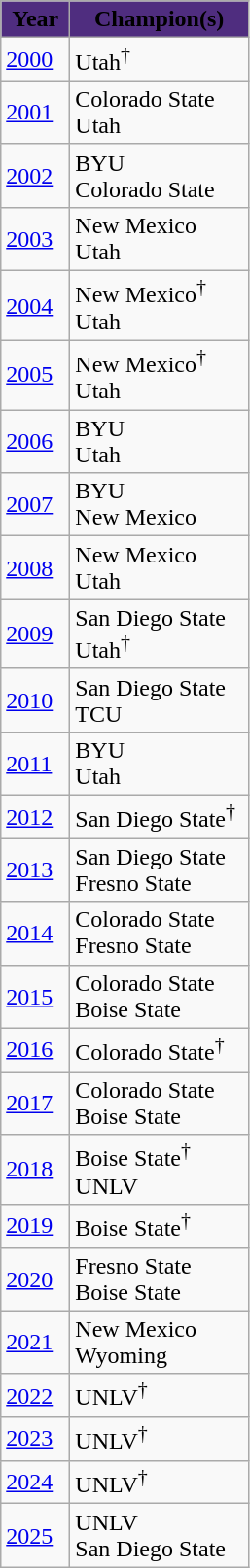<table class="wikitable">
<tr>
<th style="background:#4F2D7F;" scope="col" width="40px"><span> Year</span></th>
<th style="background:#4F2D7F;" scope="col" width="115px"><span> Champion(s)</span></th>
</tr>
<tr>
<td><a href='#'>2000</a></td>
<td>Utah<sup>†</sup></td>
</tr>
<tr>
<td><a href='#'>2001</a></td>
<td>Colorado State<br>Utah</td>
</tr>
<tr>
<td><a href='#'>2002</a></td>
<td>BYU<br>Colorado State</td>
</tr>
<tr>
<td><a href='#'>2003</a></td>
<td>New Mexico<br>Utah</td>
</tr>
<tr>
<td><a href='#'>2004</a></td>
<td>New Mexico<sup>†</sup><br>Utah</td>
</tr>
<tr>
<td><a href='#'>2005</a></td>
<td>New Mexico<sup>†</sup><br>Utah</td>
</tr>
<tr>
<td><a href='#'>2006</a></td>
<td>BYU<br>Utah</td>
</tr>
<tr>
<td><a href='#'>2007</a></td>
<td>BYU<br>New Mexico</td>
</tr>
<tr>
<td><a href='#'>2008</a></td>
<td>New Mexico<br>Utah</td>
</tr>
<tr>
<td><a href='#'>2009</a></td>
<td>San Diego State<br>Utah<sup>†</sup></td>
</tr>
<tr>
<td><a href='#'>2010</a></td>
<td>San Diego State<br>TCU</td>
</tr>
<tr>
<td><a href='#'>2011</a></td>
<td>BYU<br>Utah</td>
</tr>
<tr>
<td><a href='#'>2012</a></td>
<td>San Diego State<sup>†</sup></td>
</tr>
<tr>
<td><a href='#'>2013</a></td>
<td>San Diego State<br>Fresno State</td>
</tr>
<tr>
<td><a href='#'>2014</a></td>
<td>Colorado State<br>Fresno State</td>
</tr>
<tr>
<td><a href='#'>2015</a></td>
<td>Colorado State<br>Boise State</td>
</tr>
<tr>
<td><a href='#'>2016</a></td>
<td>Colorado State<sup>†</sup></td>
</tr>
<tr>
<td><a href='#'>2017</a></td>
<td>Colorado State<br>Boise State</td>
</tr>
<tr>
<td><a href='#'>2018</a></td>
<td>Boise State<sup>†</sup><br>UNLV</td>
</tr>
<tr>
<td><a href='#'>2019</a></td>
<td>Boise State<sup>†</sup></td>
</tr>
<tr>
<td><a href='#'>2020</a></td>
<td>Fresno State<br>Boise State</td>
</tr>
<tr>
<td><a href='#'>2021</a></td>
<td>New Mexico<br>Wyoming</td>
</tr>
<tr>
<td><a href='#'>2022</a></td>
<td>UNLV<sup>†</sup></td>
</tr>
<tr>
<td><a href='#'>2023</a></td>
<td>UNLV<sup>†</sup></td>
</tr>
<tr>
<td><a href='#'>2024</a></td>
<td>UNLV<sup>†</sup></td>
</tr>
<tr>
<td><a href='#'>2025</a></td>
<td>UNLV<br>San Diego State</td>
</tr>
</table>
